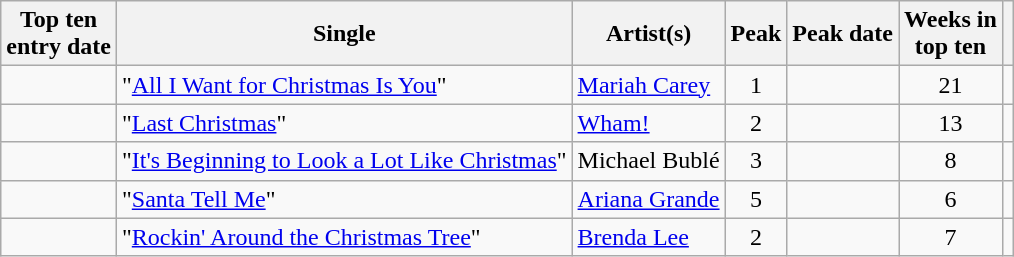<table class="wikitable sortable">
<tr>
<th>Top ten<br>entry date</th>
<th>Single</th>
<th>Artist(s)</th>
<th data-sort-type="number">Peak</th>
<th>Peak date</th>
<th data-sort-type="number">Weeks in<br>top ten</th>
<th></th>
</tr>
<tr>
<td></td>
<td>"<a href='#'>All I Want for Christmas Is You</a>"</td>
<td><a href='#'>Mariah Carey</a></td>
<td style="text-align:center;">1</td>
<td></td>
<td style="text-align:center;">21</td>
<td></td>
</tr>
<tr>
<td></td>
<td>"<a href='#'>Last Christmas</a>"</td>
<td><a href='#'>Wham!</a></td>
<td style="text-align:center;">2</td>
<td></td>
<td style="text-align:center;">13</td>
<td></td>
</tr>
<tr>
<td></td>
<td>"<a href='#'>It's Beginning to Look a Lot Like Christmas</a>"</td>
<td>Michael Bublé</td>
<td style="text-align:center;">3</td>
<td></td>
<td style="text-align:center;">8</td>
<td></td>
</tr>
<tr>
<td></td>
<td>"<a href='#'>Santa Tell Me</a>"</td>
<td><a href='#'>Ariana Grande</a></td>
<td style="text-align:center;">5</td>
<td></td>
<td style="text-align:center;">6</td>
<td></td>
</tr>
<tr>
<td></td>
<td>"<a href='#'>Rockin' Around the Christmas Tree</a>"</td>
<td><a href='#'>Brenda Lee</a></td>
<td style="text-align:center;">2</td>
<td></td>
<td style="text-align:center;">7</td>
<td></td>
</tr>
</table>
